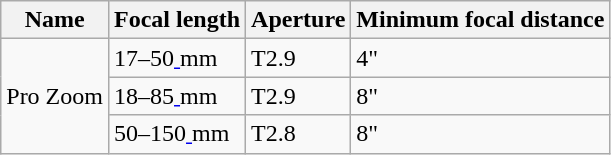<table class="wikitable">
<tr>
<th>Name</th>
<th>Focal length</th>
<th>Aperture</th>
<th>Minimum focal distance</th>
</tr>
<tr>
<td rowspan="3">Pro Zoom</td>
<td>17–50<a href='#'> </a>mm</td>
<td>T2.9</td>
<td>4"</td>
</tr>
<tr>
<td>18–85<a href='#'> </a>mm</td>
<td>T2.9</td>
<td>8"</td>
</tr>
<tr>
<td>50–150<a href='#'> </a>mm</td>
<td>T2.8</td>
<td>8"</td>
</tr>
</table>
